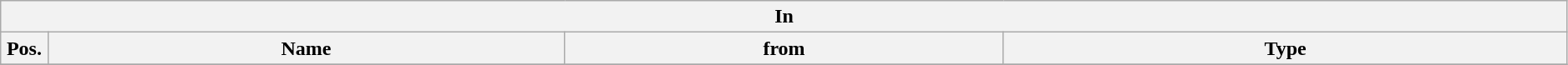<table class="wikitable" style="font-size:100%;width:99%;">
<tr>
<th colspan="4">In</th>
</tr>
<tr>
<th width=3%>Pos.</th>
<th width=33%>Name</th>
<th width=28%>from</th>
<th width=36%>Type</th>
</tr>
<tr>
</tr>
</table>
